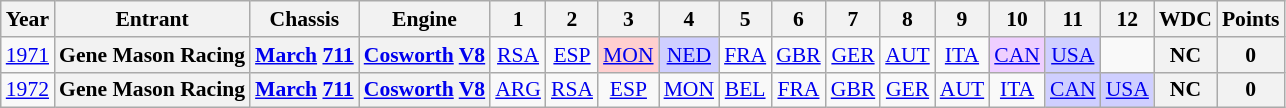<table class="wikitable" style="text-align:center; font-size:90%">
<tr>
<th>Year</th>
<th>Entrant</th>
<th>Chassis</th>
<th>Engine</th>
<th>1</th>
<th>2</th>
<th>3</th>
<th>4</th>
<th>5</th>
<th>6</th>
<th>7</th>
<th>8</th>
<th>9</th>
<th>10</th>
<th>11</th>
<th>12</th>
<th>WDC</th>
<th>Points</th>
</tr>
<tr>
<td><a href='#'>1971</a></td>
<th>Gene Mason Racing</th>
<th><a href='#'>March</a> <a href='#'>711</a></th>
<th><a href='#'>Cosworth</a> <a href='#'>V8</a></th>
<td><a href='#'>RSA</a></td>
<td><a href='#'>ESP</a></td>
<td style="background:#FFCFCF;"><a href='#'>MON</a><br></td>
<td style="background:#CFCFFF;"><a href='#'>NED</a><br></td>
<td><a href='#'>FRA</a></td>
<td><a href='#'>GBR</a></td>
<td><a href='#'>GER</a></td>
<td><a href='#'>AUT</a></td>
<td><a href='#'>ITA</a></td>
<td style="background:#EFCFFF;"><a href='#'>CAN</a><br></td>
<td style="background:#CFCFFF;"><a href='#'>USA</a><br></td>
<td></td>
<th>NC</th>
<th>0</th>
</tr>
<tr>
<td><a href='#'>1972</a></td>
<th>Gene Mason Racing</th>
<th><a href='#'>March</a> <a href='#'>711</a></th>
<th><a href='#'>Cosworth</a> <a href='#'>V8</a></th>
<td><a href='#'>ARG</a></td>
<td><a href='#'>RSA</a></td>
<td><a href='#'>ESP</a></td>
<td><a href='#'>MON</a></td>
<td><a href='#'>BEL</a></td>
<td><a href='#'>FRA</a></td>
<td><a href='#'>GBR</a></td>
<td><a href='#'>GER</a></td>
<td><a href='#'>AUT</a></td>
<td><a href='#'>ITA</a></td>
<td style="background:#CFCFFF;"><a href='#'>CAN</a><br></td>
<td style="background:#CFCFFF;"><a href='#'>USA</a><br></td>
<th>NC</th>
<th>0</th>
</tr>
</table>
